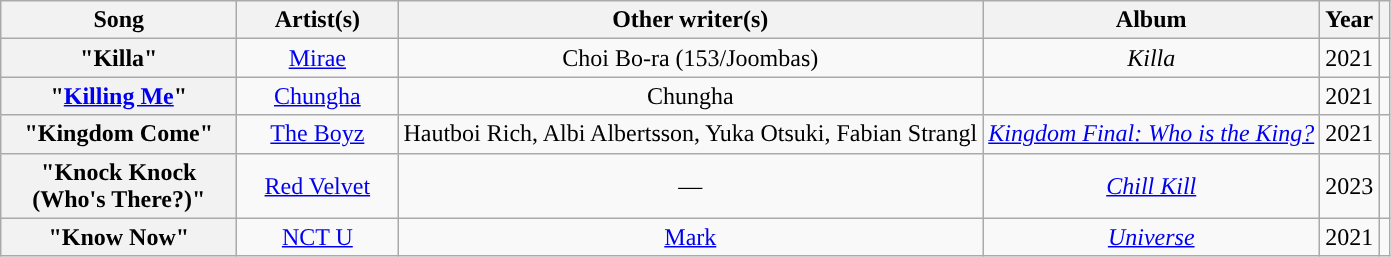<table class="wikitable sortable plainrowheaders" style="text-align:center;">
<tr>
<th scope="col" width="150">Song</th>
<th scope="col" width="100">Artist(s)</th>
<th scope="col" class="unsortable">Other writer(s)</th>
<th scope="col" data-sort-type="text">Album</th>
<th scope="col">Year</th>
<th scope="col" class="unsortable"></th>
</tr>
<tr>
<th scope="row">"Killa"</th>
<td><a href='#'>Mirae</a></td>
<td>Choi Bo-ra (153/Joombas)</td>
<td><em>Killa</em></td>
<td>2021</td>
<td style="text-align:center;"></td>
</tr>
<tr>
<th scope="row">"<a href='#'>Killing Me</a>"</th>
<td><a href='#'>Chungha</a></td>
<td>Chungha</td>
<td></td>
<td>2021</td>
<td style="text-align:center;"></td>
</tr>
<tr>
<th scope="row">"Kingdom Come"</th>
<td><a href='#'>The Boyz</a></td>
<td>Hautboi Rich, Albi Albertsson, Yuka Otsuki, Fabian Strangl</td>
<td><em><a href='#'>Kingdom Final: Who is the King?</a></em></td>
<td>2021</td>
<td style="text-align:center;"></td>
</tr>
<tr>
<th scope="row">"Knock Knock (Who's There?)"</th>
<td><a href='#'>Red Velvet</a></td>
<td>—</td>
<td><em><a href='#'>Chill Kill</a></em></td>
<td>2023</td>
<td style="text-align:center;"></td>
</tr>
<tr>
<th scope="row">"Know Now"</th>
<td><a href='#'>NCT U</a></td>
<td><a href='#'>Mark</a></td>
<td><em><a href='#'>Universe</a></em></td>
<td>2021</td>
<td style="text-align:center;"></td>
</tr>
</table>
